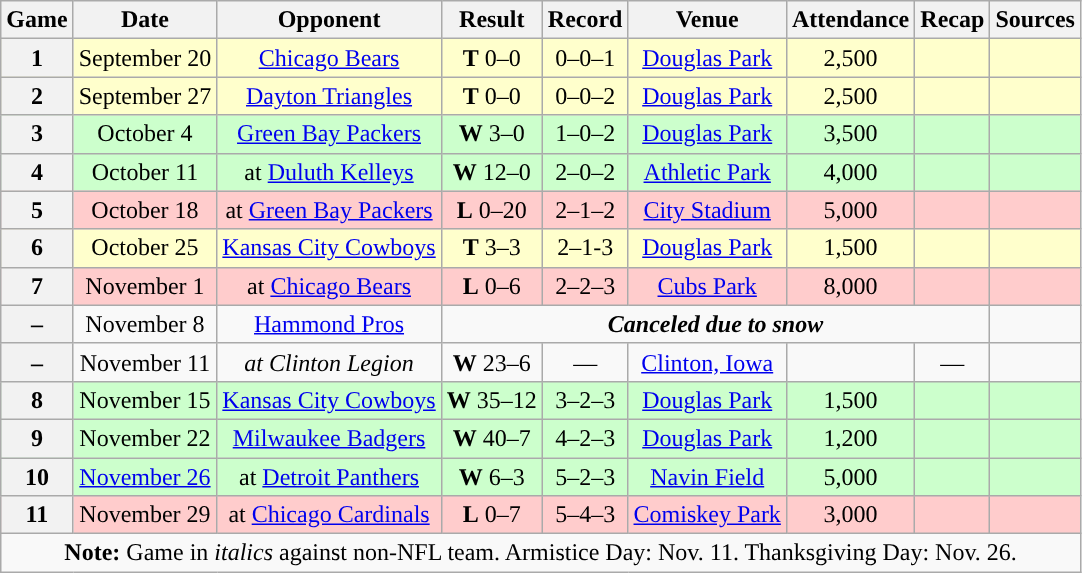<table class="wikitable" style="text-align:center">
<tr>
<th>Game</th>
<th>Date</th>
<th>Opponent</th>
<th>Result</th>
<th>Record</th>
<th>Venue</th>
<th>Attendance</th>
<th>Recap</th>
<th>Sources</th>
</tr>
<tr style="background:#ffc">
<th>1</th>
<td>September 20</td>
<td><a href='#'>Chicago Bears</a></td>
<td><strong>T</strong> 0–0</td>
<td>0–0–1</td>
<td><a href='#'>Douglas Park</a></td>
<td>2,500 </td>
<td></td>
<td></td>
</tr>
<tr style="background:#ffc">
<th>2</th>
<td>September 27</td>
<td><a href='#'>Dayton Triangles</a></td>
<td><strong>T</strong> 0–0</td>
<td>0–0–2</td>
<td><a href='#'>Douglas Park</a></td>
<td>2,500 </td>
<td></td>
<td></td>
</tr>
<tr style="background:#cfc">
<th>3</th>
<td>October 4</td>
<td><a href='#'>Green Bay Packers</a></td>
<td><strong>W</strong> 3–0</td>
<td>1–0–2</td>
<td><a href='#'>Douglas Park</a></td>
<td>3,500 </td>
<td></td>
<td></td>
</tr>
<tr style="background:#cfc">
<th>4</th>
<td>October 11</td>
<td>at <a href='#'>Duluth Kelleys</a></td>
<td><strong>W</strong> 12–0</td>
<td>2–0–2</td>
<td><a href='#'>Athletic Park</a></td>
<td>4,000 </td>
<td></td>
<td></td>
</tr>
<tr style="background:#fcc">
<th>5</th>
<td>October 18</td>
<td>at <a href='#'>Green Bay Packers</a></td>
<td><strong>L</strong> 0–20</td>
<td>2–1–2</td>
<td><a href='#'>City Stadium</a></td>
<td>5,000 </td>
<td></td>
<td></td>
</tr>
<tr style="background:#ffc">
<th>6</th>
<td>October 25</td>
<td><a href='#'>Kansas City Cowboys</a></td>
<td><strong>T</strong> 3–3</td>
<td>2–1-3</td>
<td><a href='#'>Douglas Park</a></td>
<td>1,500</td>
<td></td>
<td></td>
</tr>
<tr style="background:#fcc">
<th>7</th>
<td>November 1</td>
<td>at <a href='#'>Chicago Bears</a></td>
<td><strong>L</strong> 0–6</td>
<td>2–2–3</td>
<td><a href='#'>Cubs Park</a></td>
<td>8,000</td>
<td></td>
<td></td>
</tr>
<tr>
<th>–</th>
<td>November 8</td>
<td><a href='#'>Hammond Pros</a></td>
<td colspan="5"><strong><em>Canceled due to snow</em></strong></td>
<td></td>
</tr>
<tr>
<th>–</th>
<td>November 11</td>
<td><em>at Clinton Legion</em></td>
<td><strong>W</strong> 23–6</td>
<td>—</td>
<td><a href='#'>Clinton, Iowa</a></td>
<td></td>
<td>—</td>
<td></td>
</tr>
<tr style="background:#cfc">
<th>8</th>
<td>November 15</td>
<td><a href='#'>Kansas City Cowboys</a></td>
<td><strong>W</strong> 35–12</td>
<td>3–2–3</td>
<td><a href='#'>Douglas Park</a></td>
<td>1,500</td>
<td></td>
<td></td>
</tr>
<tr style="background:#cfc">
<th>9</th>
<td>November 22</td>
<td><a href='#'>Milwaukee Badgers</a></td>
<td><strong>W</strong> 40–7</td>
<td>4–2–3</td>
<td><a href='#'>Douglas Park</a></td>
<td>1,200</td>
<td></td>
<td></td>
</tr>
<tr style="background:#cfc">
<th>10</th>
<td><a href='#'>November 26</a></td>
<td>at <a href='#'>Detroit Panthers</a></td>
<td><strong>W</strong> 6–3</td>
<td>5–2–3</td>
<td><a href='#'>Navin Field</a></td>
<td>5,000</td>
<td></td>
<td></td>
</tr>
<tr style="background:#fcc">
<th>11</th>
<td>November 29</td>
<td>at <a href='#'>Chicago Cardinals</a></td>
<td><strong>L</strong> 0–7</td>
<td>5–4–3</td>
<td><a href='#'>Comiskey Park</a></td>
<td>3,000</td>
<td></td>
<td></td>
</tr>
<tr>
<td colspan="10"><strong>Note:</strong> Game in <em>italics</em> against non-NFL team. Armistice Day: Nov. 11. Thanksgiving Day: Nov. 26.</td>
</tr>
</table>
